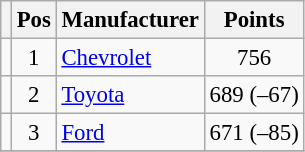<table class="wikitable" style="font-size: 95%;">
<tr>
<th></th>
<th>Pos</th>
<th>Manufacturer</th>
<th>Points</th>
</tr>
<tr>
<td align="left"></td>
<td style="text-align:center;">1</td>
<td><a href='#'>Chevrolet</a></td>
<td style="text-align:center;">756</td>
</tr>
<tr>
<td align="left"></td>
<td style="text-align:center;">2</td>
<td><a href='#'>Toyota</a></td>
<td style="text-align:center;">689 (–67)</td>
</tr>
<tr>
<td align="left"></td>
<td style="text-align:center;">3</td>
<td><a href='#'>Ford</a></td>
<td style="text-align:center;">671 (–85)</td>
</tr>
<tr class="sortbottom">
</tr>
</table>
